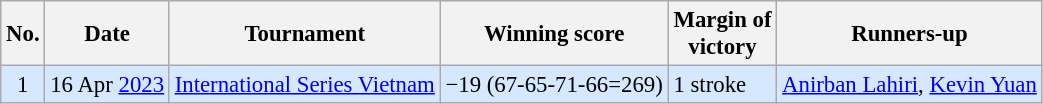<table class="wikitable" style="font-size:95%;">
<tr>
<th>No.</th>
<th>Date</th>
<th>Tournament</th>
<th>Winning score</th>
<th>Margin of<br>victory</th>
<th>Runners-up</th>
</tr>
<tr style="background:#D6E8FF;">
<td align=center>1</td>
<td align=right>16 Apr <a href='#'>2023</a></td>
<td><a href='#'>International Series Vietnam</a></td>
<td>−19 (67-65-71-66=269)</td>
<td>1 stroke</td>
<td> <a href='#'>Anirban Lahiri</a>,  <a href='#'>Kevin Yuan</a></td>
</tr>
</table>
